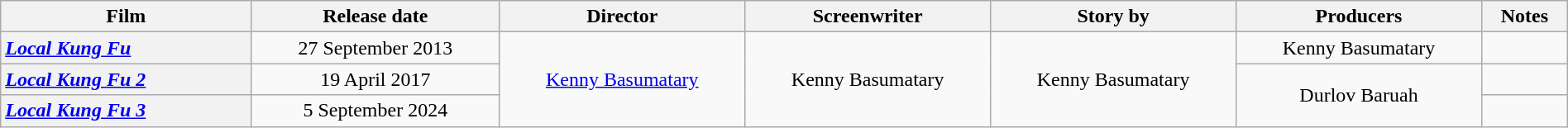<table class="wikitable plainrowheaders" style="text-align:center" width=100%>
<tr>
<th scope="col" style="width:16%;">Film</th>
<th scope="col">Release date</th>
<th scope="col">Director</th>
<th scope="col">Screenwriter</th>
<th scope="col">Story by</th>
<th scope="col">Producers</th>
<th scope="col">Notes</th>
</tr>
<tr>
<th scope="row" style="text-align:left"><em><a href='#'>Local Kung Fu</a></em></th>
<td style="text-align:center">27 September 2013</td>
<td rowspan="3"><a href='#'>Kenny Basumatary</a></td>
<td rowspan="3">Kenny Basumatary</td>
<td rowspan="3">Kenny Basumatary</td>
<td rowspan="1">Kenny Basumatary</td>
<td></td>
</tr>
<tr>
<th scope="row" style="text-align:left"><em><a href='#'>Local Kung Fu 2</a></em></th>
<td style="text-align:center">19 April 2017</td>
<td rowspan="2">Durlov Baruah</td>
<td></td>
</tr>
<tr>
<th scope="row" style="text-align:left"><em><a href='#'>Local Kung Fu 3</a></em></th>
<td style="text-align:center">5 September 2024</td>
<td></td>
</tr>
</table>
